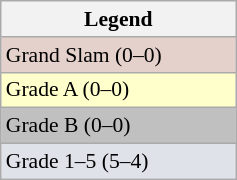<table class="wikitable" style="font-size:90%">
<tr>
<th width=150>Legend</th>
</tr>
<tr style="background:#e5d1cb;">
<td width=150>Grand Slam (0–0)</td>
</tr>
<tr style="background:#ffc;">
<td width=150>Grade A (0–0)</td>
</tr>
<tr style="background:silver;">
<td width=150>Grade B (0–0)</td>
</tr>
<tr style="background:#dfe2e9;">
<td width=150>Grade 1–5 (5–4)</td>
</tr>
</table>
